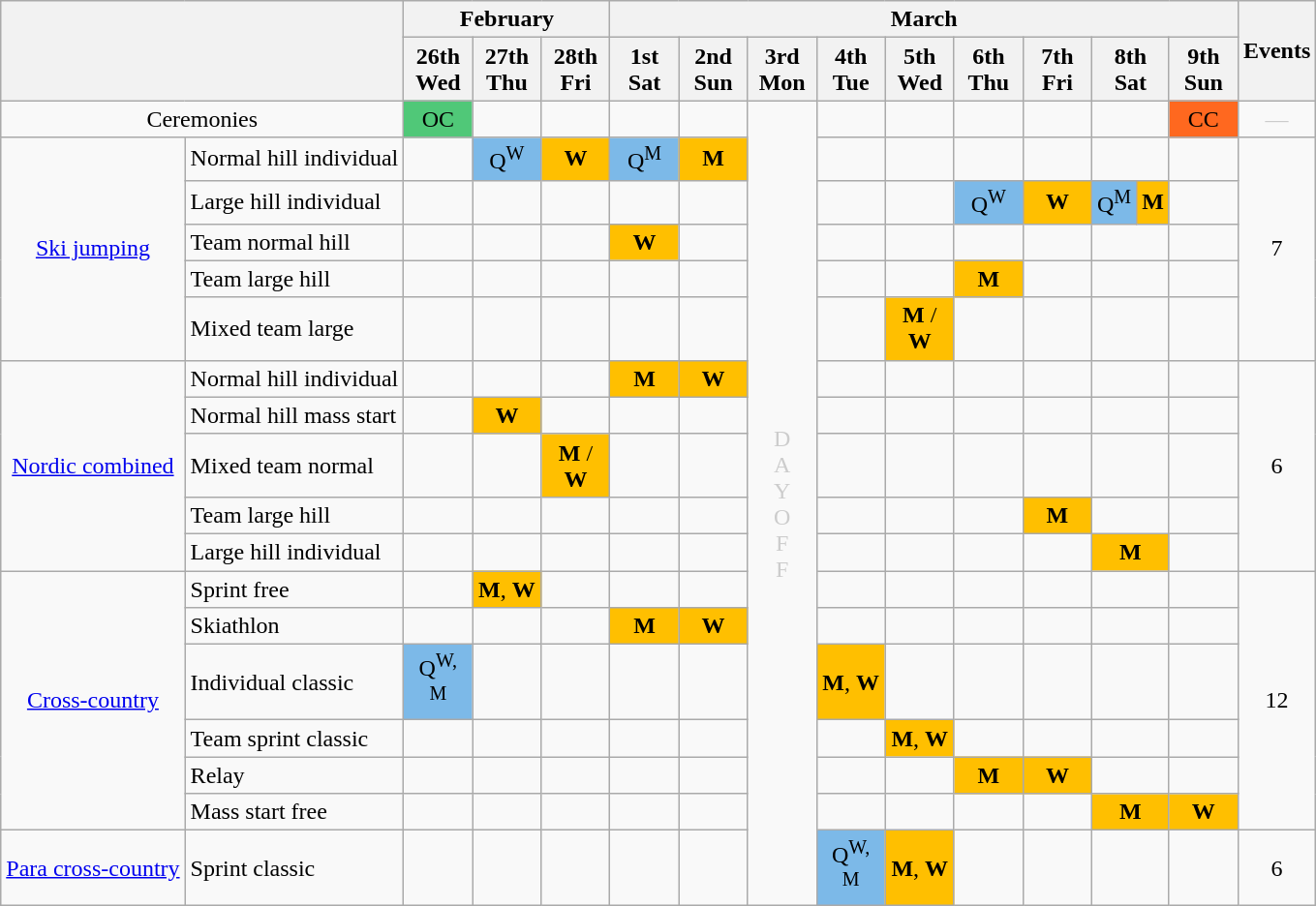<table class="wikitable plainrowheaders">
<tr>
<th colspan=2 width=250 rowspan=2></th>
<th colspan=3 width=40>February</th>
<th colspan=10 width=40>March</th>
<th rowspan=2 width=40>Events</th>
</tr>
<tr>
<th width=40>26th<br>Wed</th>
<th width=40>27th<br>Thu</th>
<th width=40>28th<br>Fri</th>
<th width=40>1st<br>Sat</th>
<th width=40>2nd<br>Sun</th>
<th width=40>3rd<br>Mon</th>
<th width=40>4th<br>Tue</th>
<th width=40>5th<br>Wed</th>
<th width=40>6th<br>Thu</th>
<th width=40>7th<br>Fri</th>
<th width=40 colspan=2>8th<br>Sat</th>
<th width=40>9th<br>Sun</th>
</tr>
<tr align=center>
<td colspan=2>Ceremonies</td>
<td style="background: #50C878;">OC</td>
<td></td>
<td></td>
<td></td>
<td></td>
<td style="color:#ccc;" rowspan=18>D<br>A<br>Y<br>O<br>F<br>F</td>
<td></td>
<td></td>
<td></td>
<td></td>
<td colspan=2></td>
<td style="background: #FF681F;">CC</td>
<td style="color:#ccc;">—</td>
</tr>
<tr align=center>
<td rowspan=5><a href='#'>Ski jumping</a></td>
<td align="left">Normal hill individual</td>
<td></td>
<td style="background: #7CB9E8;">Q<sup>W</sup></td>
<td style="background: #FFBF00;"><strong>W</strong></td>
<td style="background: #7CB9E8;">Q<sup>M</sup></td>
<td style="background: #FFBF00;"><strong>M</strong></td>
<td></td>
<td></td>
<td></td>
<td></td>
<td colspan=2></td>
<td></td>
<td rowspan=5>7</td>
</tr>
<tr align=center>
<td align="left">Large hill individual</td>
<td></td>
<td></td>
<td></td>
<td></td>
<td></td>
<td></td>
<td></td>
<td style="background: #7CB9E8;">Q<sup>W</sup></td>
<td style="background: #FFBF00;"><strong>W</strong></td>
<td style="background: #7CB9E8;">Q<sup>M</sup></td>
<td style="background: #FFBF00;"><strong>M</strong></td>
<td></td>
</tr>
<tr align=center>
<td align="left">Team normal hill</td>
<td></td>
<td></td>
<td></td>
<td style="background: #FFBF00;"><strong>W</strong></td>
<td></td>
<td></td>
<td></td>
<td></td>
<td></td>
<td colspan=2></td>
<td></td>
</tr>
<tr align=center>
<td align="left">Team large hill</td>
<td></td>
<td></td>
<td></td>
<td></td>
<td></td>
<td></td>
<td></td>
<td style="background: #FFBF00;"><strong>M</strong></td>
<td></td>
<td colspan=2></td>
<td></td>
</tr>
<tr align=center>
<td align="left">Mixed team large</td>
<td></td>
<td></td>
<td></td>
<td></td>
<td></td>
<td></td>
<td style="background: #FFBF00;"><strong>M</strong> / <strong>W</strong></td>
<td></td>
<td></td>
<td colspan=2></td>
<td></td>
</tr>
<tr align=center>
<td rowspan=5><a href='#'>Nordic combined</a></td>
<td align="left">Normal hill individual</td>
<td></td>
<td></td>
<td></td>
<td style="background: #FFBF00;"><strong>M</strong></td>
<td style="background: #FFBF00;"><strong>W</strong></td>
<td></td>
<td></td>
<td></td>
<td></td>
<td colspan=2></td>
<td></td>
<td rowspan=5>6</td>
</tr>
<tr align=center>
<td align="left">Normal hill mass start</td>
<td></td>
<td style="background: #FFBF00;"><strong>W</strong></td>
<td></td>
<td></td>
<td></td>
<td></td>
<td></td>
<td></td>
<td></td>
<td colspan=2></td>
<td></td>
</tr>
<tr align=center>
<td align="left">Mixed team normal</td>
<td></td>
<td></td>
<td style="background: #FFBF00;"><strong>M</strong> / <strong>W</strong></td>
<td></td>
<td></td>
<td></td>
<td></td>
<td></td>
<td></td>
<td colspan=2></td>
<td></td>
</tr>
<tr align=center>
<td align="left">Team large hill</td>
<td></td>
<td></td>
<td></td>
<td></td>
<td></td>
<td></td>
<td></td>
<td></td>
<td style="background: #FFBF00;"><strong>M</strong></td>
<td colspan=2></td>
<td></td>
</tr>
<tr align=center>
<td align="left">Large hill individual</td>
<td></td>
<td></td>
<td></td>
<td></td>
<td></td>
<td></td>
<td></td>
<td></td>
<td></td>
<td colspan=2 style="background: #FFBF00;"><strong>M</strong></td>
<td></td>
</tr>
<tr align=center>
<td rowspan=6><a href='#'>Cross-country</a></td>
<td align="left">Sprint free</td>
<td></td>
<td style="background: #FFBF00;"><strong>M</strong>, <strong>W</strong></td>
<td></td>
<td></td>
<td></td>
<td></td>
<td></td>
<td></td>
<td></td>
<td colspan=2></td>
<td></td>
<td rowspan=6>12</td>
</tr>
<tr align=center>
<td align="left">Skiathlon</td>
<td></td>
<td></td>
<td></td>
<td style="background: #FFBF00;"><strong>M</strong></td>
<td style="background: #FFBF00;"><strong>W</strong></td>
<td></td>
<td></td>
<td></td>
<td></td>
<td colspan=2></td>
<td></td>
</tr>
<tr align=center>
<td align="left">Individual classic</td>
<td style="background: #7CB9E8;">Q<sup>W, M</sup></td>
<td></td>
<td></td>
<td></td>
<td></td>
<td style="background: #FFBF00;"><strong>M</strong>, <strong>W</strong></td>
<td></td>
<td></td>
<td></td>
<td colspan=2></td>
<td></td>
</tr>
<tr align=center>
<td align="left">Team sprint classic</td>
<td></td>
<td></td>
<td></td>
<td></td>
<td></td>
<td></td>
<td style="background: #FFBF00;"><strong>M</strong>, <strong>W</strong></td>
<td></td>
<td></td>
<td colspan=2></td>
<td></td>
</tr>
<tr align=center>
<td align="left">Relay</td>
<td></td>
<td></td>
<td></td>
<td></td>
<td></td>
<td></td>
<td></td>
<td style="background: #FFBF00;"><strong>M</strong></td>
<td style="background: #FFBF00;"><strong>W</strong></td>
<td colspan=2></td>
<td></td>
</tr>
<tr align=center>
<td align="left">Mass start free</td>
<td></td>
<td></td>
<td></td>
<td></td>
<td></td>
<td></td>
<td></td>
<td></td>
<td></td>
<td style="background: #FFBF00;" colspan=2><strong>M</strong></td>
<td style="background: #FFBF00;"><strong>W</strong></td>
</tr>
<tr align=center>
<td><a href='#'>Para cross-country</a></td>
<td align="left">Sprint classic</td>
<td></td>
<td></td>
<td></td>
<td></td>
<td></td>
<td style="background: #7CB9E8;">Q<sup>W, M</sup></td>
<td style="background: #FFBF00;"><strong>M</strong>, <strong>W</strong></td>
<td></td>
<td></td>
<td colspan=2></td>
<td></td>
<td>6</td>
</tr>
</table>
